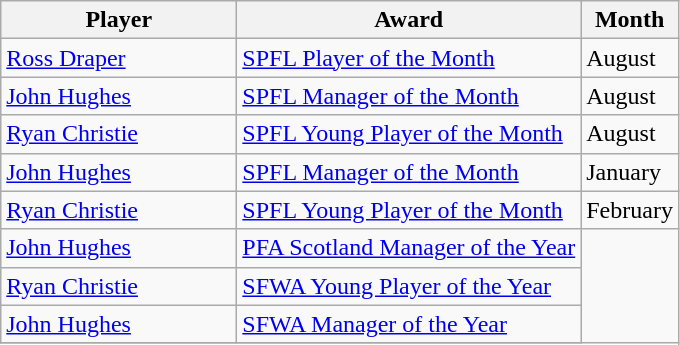<table class="wikitable">
<tr>
<th width="150">Player</th>
<th>Award</th>
<th>Month</th>
</tr>
<tr>
<td> <a href='#'>Ross Draper</a></td>
<td><a href='#'>SPFL Player of the Month</a></td>
<td>August</td>
</tr>
<tr>
<td> <a href='#'>John Hughes</a></td>
<td><a href='#'>SPFL Manager of the Month</a></td>
<td>August</td>
</tr>
<tr>
<td> <a href='#'>Ryan Christie</a></td>
<td><a href='#'>SPFL Young Player of the Month</a></td>
<td>August</td>
</tr>
<tr>
<td> <a href='#'>John Hughes</a></td>
<td><a href='#'>SPFL Manager of the Month</a></td>
<td>January</td>
</tr>
<tr>
<td> <a href='#'>Ryan Christie</a></td>
<td><a href='#'>SPFL Young Player of the Month</a></td>
<td>February</td>
</tr>
<tr>
<td> <a href='#'>John Hughes</a></td>
<td><a href='#'>PFA Scotland Manager of the Year</a></td>
</tr>
<tr>
<td> <a href='#'>Ryan Christie</a></td>
<td><a href='#'>SFWA Young Player of the Year</a></td>
</tr>
<tr>
<td> <a href='#'>John Hughes</a></td>
<td><a href='#'>SFWA Manager of the Year</a></td>
</tr>
<tr>
</tr>
</table>
